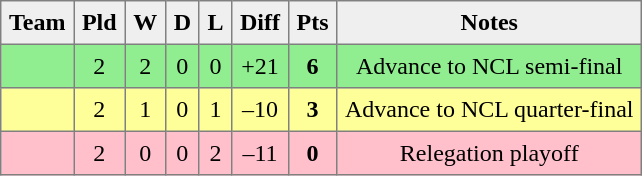<table style=border-collapse:collapse border=1 cellspacing=0 cellpadding=5>
<tr align=center bgcolor=#efefef>
<th>Team</th>
<th>Pld</th>
<th>W</th>
<th>D</th>
<th>L</th>
<th>Diff</th>
<th>Pts</th>
<th>Notes</th>
</tr>
<tr align=center style="background:#90EE90">
<td style="text-align:left;"> </td>
<td>2</td>
<td>2</td>
<td>0</td>
<td>0</td>
<td>+21</td>
<td><strong>6</strong></td>
<td rowspan=1>Advance to NCL semi-final</td>
</tr>
<tr align=center style="background:#FFFF99;">
<td style="text-align:left;"> </td>
<td>2</td>
<td>1</td>
<td>0</td>
<td>1</td>
<td>–10</td>
<td><strong>3</strong></td>
<td rowspan=1>Advance to NCL quarter-final</td>
</tr>
<tr align=center style="background:#FFC0CB;">
<td style="text-align:left;"> </td>
<td>2</td>
<td>0</td>
<td>0</td>
<td>2</td>
<td>–11</td>
<td><strong>0</strong></td>
<td rowspan=1>Relegation playoff</td>
</tr>
</table>
